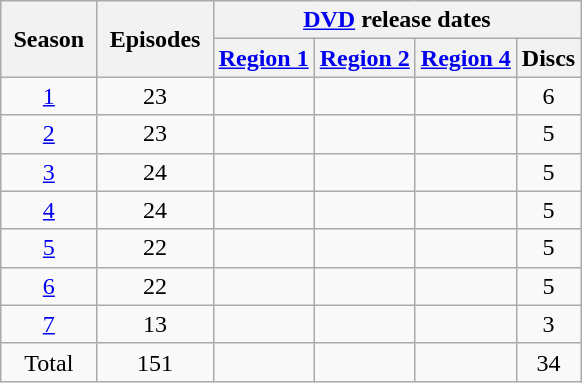<table class="wikitable plainrowheaders" style="text-align: center;">
<tr>
<th style="padding: 0 8px;" rowspan="2">Season</th>
<th style="padding: 0 8px;" rowspan="2">Episodes</th>
<th colspan="4"><a href='#'>DVD</a> release dates</th>
</tr>
<tr>
<th><a href='#'>Region 1</a></th>
<th><a href='#'>Region 2</a></th>
<th><a href='#'>Region 4</a></th>
<th>Discs</th>
</tr>
<tr>
<td scope="row"><a href='#'>1</a></td>
<td>23</td>
<td></td>
<td></td>
<td></td>
<td>6</td>
</tr>
<tr>
<td scope="row"><a href='#'>2</a></td>
<td>23</td>
<td></td>
<td></td>
<td></td>
<td>5</td>
</tr>
<tr>
<td scope="row"><a href='#'>3</a></td>
<td>24</td>
<td></td>
<td></td>
<td></td>
<td>5</td>
</tr>
<tr>
<td scope="row"><a href='#'>4</a></td>
<td>24</td>
<td></td>
<td></td>
<td></td>
<td>5</td>
</tr>
<tr>
<td scope="row"><a href='#'>5</a></td>
<td>22</td>
<td></td>
<td></td>
<td></td>
<td>5</td>
</tr>
<tr>
<td scope="row"><a href='#'>6</a></td>
<td>22</td>
<td></td>
<td></td>
<td></td>
<td>5</td>
</tr>
<tr>
<td scope="row"><a href='#'>7</a></td>
<td>13</td>
<td></td>
<td></td>
<td></td>
<td>3</td>
</tr>
<tr>
<td scope="row">Total</td>
<td>151</td>
<td></td>
<td></td>
<td></td>
<td>34</td>
</tr>
</table>
